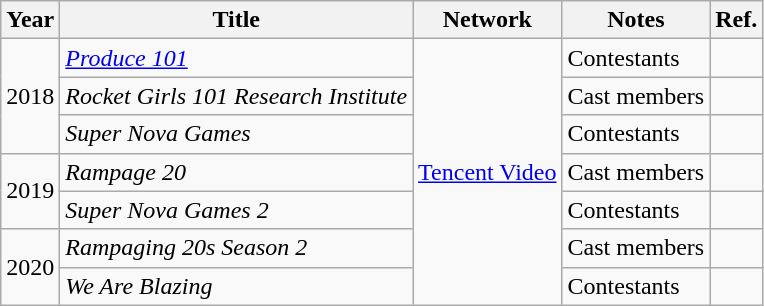<table class="wikitable sortable plainrowheaders">
<tr>
<th>Year</th>
<th>Title</th>
<th>Network</th>
<th>Notes</th>
<th>Ref.</th>
</tr>
<tr>
<td rowspan=3>2018</td>
<td><em><a href='#'>Produce 101</a></em></td>
<td rowspan="7"><a href='#'>Tencent Video</a></td>
<td>Contestants</td>
<td></td>
</tr>
<tr>
<td><em>Rocket Girls 101 Research Institute</em></td>
<td>Cast members</td>
<td></td>
</tr>
<tr>
<td><em>Super Nova Games</em></td>
<td>Contestants</td>
<td></td>
</tr>
<tr>
<td rowspan="2">2019</td>
<td><em>Rampage 20</em></td>
<td>Cast members</td>
<td></td>
</tr>
<tr>
<td><em>Super Nova Games 2</em></td>
<td>Contestants</td>
<td></td>
</tr>
<tr>
<td rowspan="2">2020</td>
<td><em>Rampaging 20s Season 2</em></td>
<td>Cast members</td>
<td></td>
</tr>
<tr>
<td><em>We Are Blazing</em></td>
<td>Contestants</td>
<td></td>
</tr>
</table>
